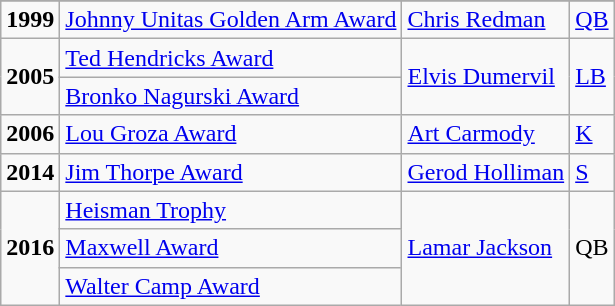<table class="wikitable">
<tr>
</tr>
<tr>
<td><strong>1999</strong></td>
<td><a href='#'>Johnny Unitas Golden Arm Award</a></td>
<td><a href='#'>Chris Redman</a></td>
<td><a href='#'>QB</a></td>
</tr>
<tr>
<td rowspan=2><strong>2005</strong></td>
<td><a href='#'>Ted Hendricks Award</a></td>
<td rowspan=2><a href='#'>Elvis Dumervil</a></td>
<td rowspan=2><a href='#'>LB</a></td>
</tr>
<tr>
<td><a href='#'>Bronko Nagurski Award</a></td>
</tr>
<tr>
<td><strong>2006</strong></td>
<td><a href='#'>Lou Groza Award</a></td>
<td><a href='#'>Art Carmody</a></td>
<td><a href='#'>K</a></td>
</tr>
<tr>
<td><strong>2014</strong></td>
<td><a href='#'>Jim Thorpe Award</a></td>
<td><a href='#'>Gerod Holliman</a></td>
<td><a href='#'>S</a></td>
</tr>
<tr>
<td rowspan=3><strong>2016</strong></td>
<td><a href='#'>Heisman Trophy</a></td>
<td rowspan=3><a href='#'>Lamar Jackson</a></td>
<td rowspan=3>QB</td>
</tr>
<tr>
<td><a href='#'>Maxwell Award</a></td>
</tr>
<tr>
<td><a href='#'>Walter Camp Award</a></td>
</tr>
</table>
